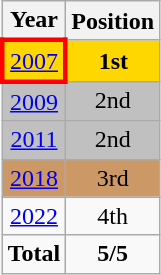<table class="wikitable" style="text-align: center;">
<tr>
<th>Year</th>
<th>Position</th>
</tr>
<tr bgcolor=gold>
<td style="border: 3px solid red"><a href='#'>2007</a></td>
<td><strong>1st</strong></td>
</tr>
<tr bgcolor=silver>
<td><a href='#'>2009</a></td>
<td>2nd</td>
</tr>
<tr bgcolor=silver>
<td><a href='#'>2011</a></td>
<td>2nd</td>
</tr>
<tr bgcolor=#cc9966>
<td><a href='#'>2018</a></td>
<td>3rd</td>
</tr>
<tr>
<td><a href='#'>2022</a></td>
<td>4th</td>
</tr>
<tr>
<td><strong>Total</strong></td>
<td><strong>5/5</strong></td>
</tr>
</table>
